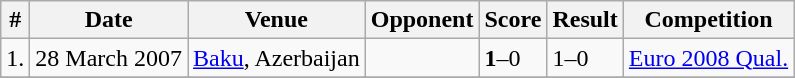<table class="wikitable">
<tr>
<th>#</th>
<th>Date</th>
<th>Venue</th>
<th>Opponent</th>
<th>Score</th>
<th>Result</th>
<th>Competition</th>
</tr>
<tr>
<td>1.</td>
<td>28 March 2007</td>
<td><a href='#'>Baku</a>, Azerbaijan</td>
<td></td>
<td><strong>1</strong>–0</td>
<td>1–0</td>
<td><a href='#'>Euro 2008 Qual.</a></td>
</tr>
<tr>
</tr>
</table>
